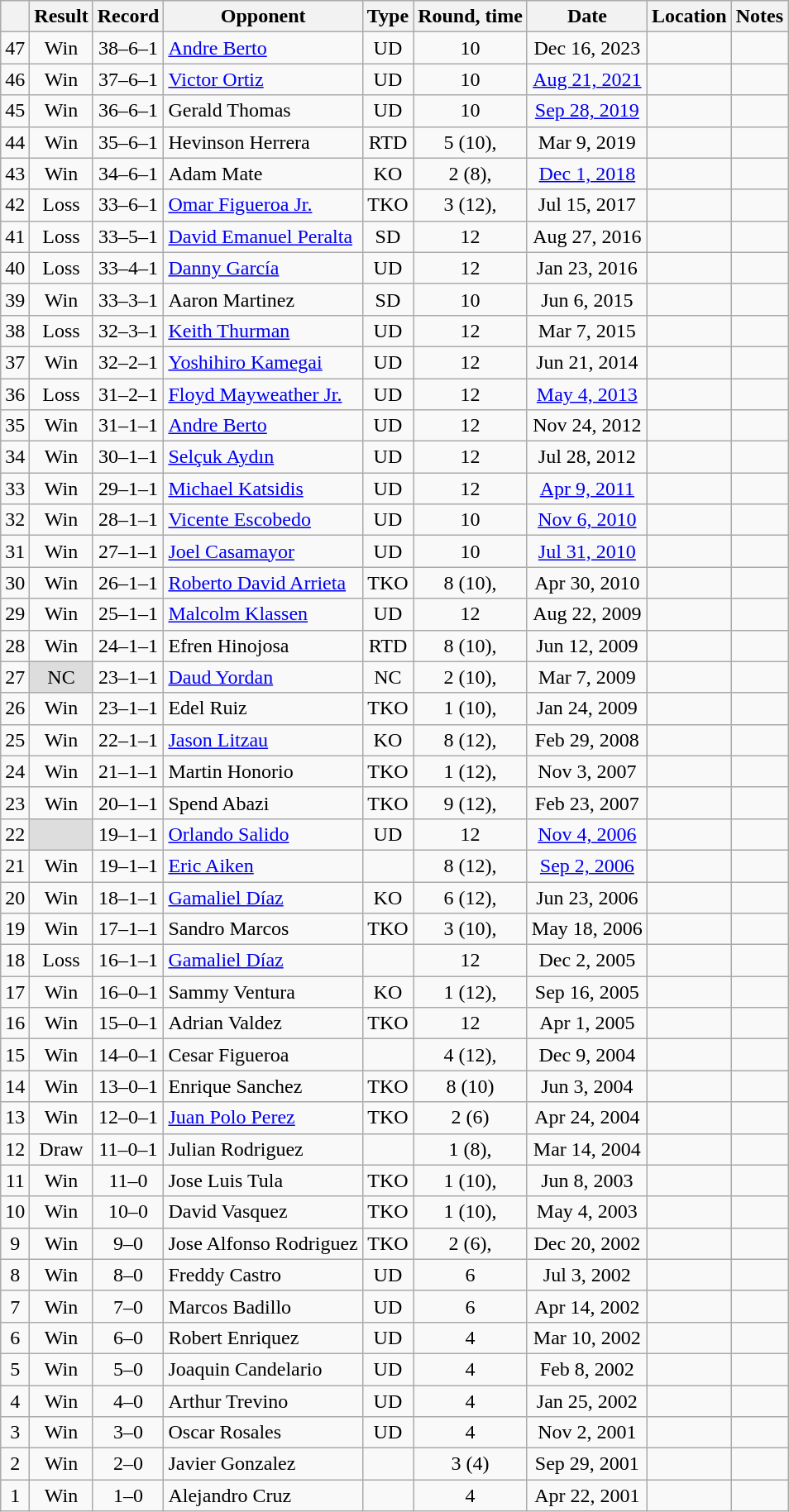<table class="wikitable" style="text-align:center">
<tr>
<th></th>
<th>Result</th>
<th>Record</th>
<th>Opponent</th>
<th>Type</th>
<th>Round, time</th>
<th>Date</th>
<th>Location</th>
<th>Notes</th>
</tr>
<tr>
<td>47</td>
<td>Win</td>
<td>38–6–1 </td>
<td style="text-align:left;"><a href='#'>Andre Berto</a></td>
<td>UD</td>
<td>10</td>
<td>Dec 16, 2023</td>
<td style="text-align:left;"></td>
<td></td>
</tr>
<tr>
<td>46</td>
<td>Win</td>
<td>37–6–1 </td>
<td style="text-align:left;"><a href='#'>Victor Ortiz</a></td>
<td>UD</td>
<td>10</td>
<td><a href='#'>Aug 21, 2021</a></td>
<td style="text-align:left;"></td>
<td></td>
</tr>
<tr>
<td>45</td>
<td>Win</td>
<td>36–6–1 </td>
<td style="text-align:left;">Gerald Thomas</td>
<td>UD</td>
<td>10</td>
<td><a href='#'>Sep 28, 2019</a></td>
<td style="text-align:left;"></td>
<td></td>
</tr>
<tr>
<td>44</td>
<td>Win</td>
<td>35–6–1 </td>
<td style="text-align:left;">Hevinson Herrera</td>
<td>RTD</td>
<td>5 (10), </td>
<td>Mar 9, 2019</td>
<td style="text-align:left;"></td>
<td></td>
</tr>
<tr>
<td>43</td>
<td>Win</td>
<td>34–6–1 </td>
<td style="text-align:left;">Adam Mate</td>
<td>KO</td>
<td>2 (8), </td>
<td><a href='#'>Dec 1, 2018</a></td>
<td style="text-align:left;"></td>
<td></td>
</tr>
<tr>
<td>42</td>
<td>Loss</td>
<td>33–6–1 </td>
<td style="text-align:left;"><a href='#'>Omar Figueroa Jr.</a></td>
<td>TKO</td>
<td>3 (12), </td>
<td>Jul 15, 2017</td>
<td style="text-align:left;"></td>
<td></td>
</tr>
<tr>
<td>41</td>
<td>Loss</td>
<td>33–5–1 </td>
<td style="text-align:left;"><a href='#'>David Emanuel Peralta</a></td>
<td>SD</td>
<td>12</td>
<td>Aug 27, 2016</td>
<td style="text-align:left;"></td>
<td></td>
</tr>
<tr>
<td>40</td>
<td>Loss</td>
<td>33–4–1 </td>
<td style="text-align:left;"><a href='#'>Danny García</a></td>
<td>UD</td>
<td>12</td>
<td>Jan 23, 2016</td>
<td style="text-align:left;"></td>
<td style="text-align:left;"></td>
</tr>
<tr>
<td>39</td>
<td>Win</td>
<td>33–3–1 </td>
<td style="text-align:left;">Aaron Martinez</td>
<td>SD</td>
<td>10</td>
<td>Jun 6, 2015</td>
<td style="text-align:left;"></td>
<td></td>
</tr>
<tr>
<td>38</td>
<td>Loss</td>
<td>32–3–1 </td>
<td style="text-align:left;"><a href='#'>Keith Thurman</a></td>
<td>UD</td>
<td>12</td>
<td>Mar 7, 2015</td>
<td style="text-align:left;"></td>
<td style="text-align:left;"></td>
</tr>
<tr>
<td>37</td>
<td>Win</td>
<td>32–2–1 </td>
<td style="text-align:left;"><a href='#'>Yoshihiro Kamegai</a></td>
<td>UD</td>
<td>12</td>
<td>Jun 21, 2014</td>
<td style="text-align:left;"></td>
<td></td>
</tr>
<tr>
<td>36</td>
<td>Loss</td>
<td>31–2–1 </td>
<td style="text-align:left;"><a href='#'>Floyd Mayweather Jr.</a></td>
<td>UD</td>
<td>12</td>
<td><a href='#'>May 4, 2013</a></td>
<td style="text-align:left;"></td>
<td style="text-align:left;"></td>
</tr>
<tr>
<td>35</td>
<td>Win</td>
<td>31–1–1 </td>
<td style="text-align:left;"><a href='#'>Andre Berto</a></td>
<td>UD</td>
<td>12</td>
<td>Nov 24, 2012</td>
<td style="text-align:left;"></td>
<td style="text-align:left;"></td>
</tr>
<tr>
<td>34</td>
<td>Win</td>
<td>30–1–1 </td>
<td style="text-align:left;"><a href='#'>Selçuk Aydın</a></td>
<td>UD</td>
<td>12</td>
<td>Jul 28, 2012</td>
<td style="text-align:left;"></td>
<td style="text-align:left;"></td>
</tr>
<tr>
<td>33</td>
<td>Win</td>
<td>29–1–1 </td>
<td style="text-align:left;"><a href='#'>Michael Katsidis</a></td>
<td>UD</td>
<td>12</td>
<td><a href='#'>Apr 9, 2011</a></td>
<td style="text-align:left;"></td>
<td style="text-align:left;"></td>
</tr>
<tr>
<td>32</td>
<td>Win</td>
<td>28–1–1 </td>
<td style="text-align:left;"><a href='#'>Vicente Escobedo</a></td>
<td>UD</td>
<td>10</td>
<td><a href='#'>Nov 6, 2010</a></td>
<td style="text-align:left;"></td>
<td style="text-align:left;"></td>
</tr>
<tr>
<td>31</td>
<td>Win</td>
<td>27–1–1 </td>
<td style="text-align:left;"><a href='#'>Joel Casamayor</a></td>
<td>UD</td>
<td>10</td>
<td><a href='#'>Jul 31, 2010</a></td>
<td style="text-align:left;"></td>
<td></td>
</tr>
<tr>
<td>30</td>
<td>Win</td>
<td>26–1–1 </td>
<td style="text-align:left;"><a href='#'>Roberto David Arrieta</a></td>
<td>TKO</td>
<td>8 (10), </td>
<td>Apr 30, 2010</td>
<td style="text-align:left;"></td>
<td></td>
</tr>
<tr>
<td>29</td>
<td>Win</td>
<td>25–1–1 </td>
<td style="text-align:left;"><a href='#'>Malcolm Klassen</a></td>
<td>UD</td>
<td>12</td>
<td>Aug 22, 2009</td>
<td style="text-align:left;"></td>
<td style="text-align:left;"></td>
</tr>
<tr>
<td>28</td>
<td>Win</td>
<td>24–1–1 </td>
<td style="text-align:left;">Efren Hinojosa</td>
<td>RTD</td>
<td>8 (10), </td>
<td>Jun 12, 2009</td>
<td style="text-align:left;"></td>
<td></td>
</tr>
<tr>
<td>27</td>
<td style="background:#ddd;">NC</td>
<td>23–1–1 </td>
<td style="text-align:left;"><a href='#'>Daud Yordan</a></td>
<td>NC</td>
<td>2 (10), </td>
<td>Mar 7, 2009</td>
<td style="text-align:left;"></td>
<td style="text-align:left;"></td>
</tr>
<tr>
<td>26</td>
<td>Win</td>
<td>23–1–1 </td>
<td style="text-align:left;">Edel Ruiz</td>
<td>TKO</td>
<td>1 (10), </td>
<td>Jan 24, 2009</td>
<td style="text-align:left;"></td>
<td></td>
</tr>
<tr>
<td>25</td>
<td>Win</td>
<td>22–1–1 </td>
<td style="text-align:left;"><a href='#'>Jason Litzau</a></td>
<td>KO</td>
<td>8 (12), </td>
<td>Feb 29, 2008</td>
<td style="text-align:left;"></td>
<td style="text-align:left;"></td>
</tr>
<tr>
<td>24</td>
<td>Win</td>
<td>21–1–1 </td>
<td style="text-align:left;">Martin Honorio</td>
<td>TKO</td>
<td>1 (12), </td>
<td>Nov 3, 2007</td>
<td style="text-align:left;"></td>
<td style="text-align:left;"></td>
</tr>
<tr>
<td>23</td>
<td>Win</td>
<td>20–1–1 </td>
<td style="text-align:left;">Spend Abazi</td>
<td>TKO</td>
<td>9 (12), </td>
<td>Feb 23, 2007</td>
<td style="text-align:left;"></td>
<td style="text-align:left;"></td>
</tr>
<tr>
<td>22</td>
<td style="background:#DDD"></td>
<td>19–1–1 </td>
<td style="text-align:left;"><a href='#'>Orlando Salido</a></td>
<td>UD</td>
<td>12</td>
<td><a href='#'>Nov 4, 2006</a></td>
<td style="text-align:left;"></td>
<td style="text-align:left;"></td>
</tr>
<tr>
<td>21</td>
<td>Win</td>
<td>19–1–1</td>
<td style="text-align:left;"><a href='#'>Eric Aiken</a></td>
<td></td>
<td>8 (12), </td>
<td><a href='#'>Sep 2, 2006</a></td>
<td style="text-align:left;"></td>
<td style="text-align:left;"></td>
</tr>
<tr>
<td>20</td>
<td>Win</td>
<td>18–1–1</td>
<td style="text-align:left;"><a href='#'>Gamaliel Díaz</a></td>
<td>KO</td>
<td>6 (12), </td>
<td>Jun 23, 2006</td>
<td style="text-align:left;"></td>
<td style="text-align:left;"></td>
</tr>
<tr>
<td>19</td>
<td>Win</td>
<td>17–1–1</td>
<td style="text-align:left;">Sandro Marcos</td>
<td>TKO</td>
<td>3 (10), </td>
<td>May 18, 2006</td>
<td style="text-align:left;"></td>
<td></td>
</tr>
<tr>
<td>18</td>
<td>Loss</td>
<td>16–1–1</td>
<td style="text-align:left;"><a href='#'>Gamaliel Díaz</a></td>
<td></td>
<td>12</td>
<td>Dec 2, 2005</td>
<td style="text-align:left;"></td>
<td style="text-align:left;"></td>
</tr>
<tr>
<td>17</td>
<td>Win</td>
<td>16–0–1</td>
<td style="text-align:left;">Sammy Ventura</td>
<td>KO</td>
<td>1 (12), </td>
<td>Sep 16, 2005</td>
<td style="text-align:left;"></td>
<td style="text-align:left;"></td>
</tr>
<tr>
<td>16</td>
<td>Win</td>
<td>15–0–1</td>
<td style="text-align:left;">Adrian Valdez</td>
<td>TKO</td>
<td>12</td>
<td>Apr 1, 2005</td>
<td style="text-align:left;"></td>
<td style="text-align:left;"></td>
</tr>
<tr>
<td>15</td>
<td>Win</td>
<td>14–0–1</td>
<td style="text-align:left;">Cesar Figueroa</td>
<td></td>
<td>4 (12), </td>
<td>Dec 9, 2004</td>
<td style="text-align:left;"></td>
<td style="text-align:left;"></td>
</tr>
<tr>
<td>14</td>
<td>Win</td>
<td>13–0–1</td>
<td style="text-align:left;">Enrique Sanchez</td>
<td>TKO</td>
<td>8 (10)</td>
<td>Jun 3, 2004</td>
<td style="text-align:left;"></td>
<td></td>
</tr>
<tr>
<td>13</td>
<td>Win</td>
<td>12–0–1</td>
<td style="text-align:left;"><a href='#'>Juan Polo Perez</a></td>
<td>TKO</td>
<td>2 (6)</td>
<td>Apr 24, 2004</td>
<td style="text-align:left;"></td>
<td></td>
</tr>
<tr>
<td>12</td>
<td>Draw</td>
<td>11–0–1</td>
<td style="text-align:left;">Julian Rodriguez</td>
<td></td>
<td>1 (8), </td>
<td>Mar 14, 2004</td>
<td style="text-align:left;"></td>
<td style="text-align:left;"></td>
</tr>
<tr>
<td>11</td>
<td>Win</td>
<td>11–0</td>
<td style="text-align:left;">Jose Luis Tula</td>
<td>TKO</td>
<td>1 (10), </td>
<td>Jun 8, 2003</td>
<td style="text-align:left;"></td>
<td></td>
</tr>
<tr>
<td>10</td>
<td>Win</td>
<td>10–0</td>
<td style="text-align:left;">David Vasquez</td>
<td>TKO</td>
<td>1 (10), </td>
<td>May 4, 2003</td>
<td style="text-align:left;"></td>
<td></td>
</tr>
<tr>
<td>9</td>
<td>Win</td>
<td>9–0</td>
<td style="text-align:left;">Jose Alfonso Rodriguez</td>
<td>TKO</td>
<td>2 (6), </td>
<td>Dec 20, 2002</td>
<td style="text-align:left;"></td>
<td></td>
</tr>
<tr>
<td>8</td>
<td>Win</td>
<td>8–0</td>
<td style="text-align:left;">Freddy Castro</td>
<td>UD</td>
<td>6</td>
<td>Jul 3, 2002</td>
<td style="text-align:left;"></td>
<td></td>
</tr>
<tr>
<td>7</td>
<td>Win</td>
<td>7–0</td>
<td style="text-align:left;">Marcos Badillo</td>
<td>UD</td>
<td>6</td>
<td>Apr 14, 2002</td>
<td style="text-align:left;"></td>
<td></td>
</tr>
<tr>
<td>6</td>
<td>Win</td>
<td>6–0</td>
<td style="text-align:left;">Robert Enriquez</td>
<td>UD</td>
<td>4</td>
<td>Mar 10, 2002</td>
<td style="text-align:left;"></td>
<td></td>
</tr>
<tr>
<td>5</td>
<td>Win</td>
<td>5–0</td>
<td style="text-align:left;">Joaquin Candelario</td>
<td>UD</td>
<td>4</td>
<td>Feb 8, 2002</td>
<td style="text-align:left;"></td>
<td></td>
</tr>
<tr>
<td>4</td>
<td>Win</td>
<td>4–0</td>
<td style="text-align:left;">Arthur Trevino</td>
<td>UD</td>
<td>4</td>
<td>Jan 25, 2002</td>
<td style="text-align:left;"></td>
<td></td>
</tr>
<tr>
<td>3</td>
<td>Win</td>
<td>3–0</td>
<td style="text-align:left;">Oscar Rosales</td>
<td>UD</td>
<td>4</td>
<td>Nov 2, 2001</td>
<td style="text-align:left;"></td>
<td></td>
</tr>
<tr>
<td>2</td>
<td>Win</td>
<td>2–0</td>
<td style="text-align:left;">Javier Gonzalez</td>
<td></td>
<td>3 (4)</td>
<td>Sep 29, 2001</td>
<td style="text-align:left;"></td>
<td></td>
</tr>
<tr>
<td>1</td>
<td>Win</td>
<td>1–0</td>
<td style="text-align:left;">Alejandro Cruz</td>
<td></td>
<td>4</td>
<td>Apr 22, 2001</td>
<td style="text-align:left;"></td>
<td></td>
</tr>
</table>
